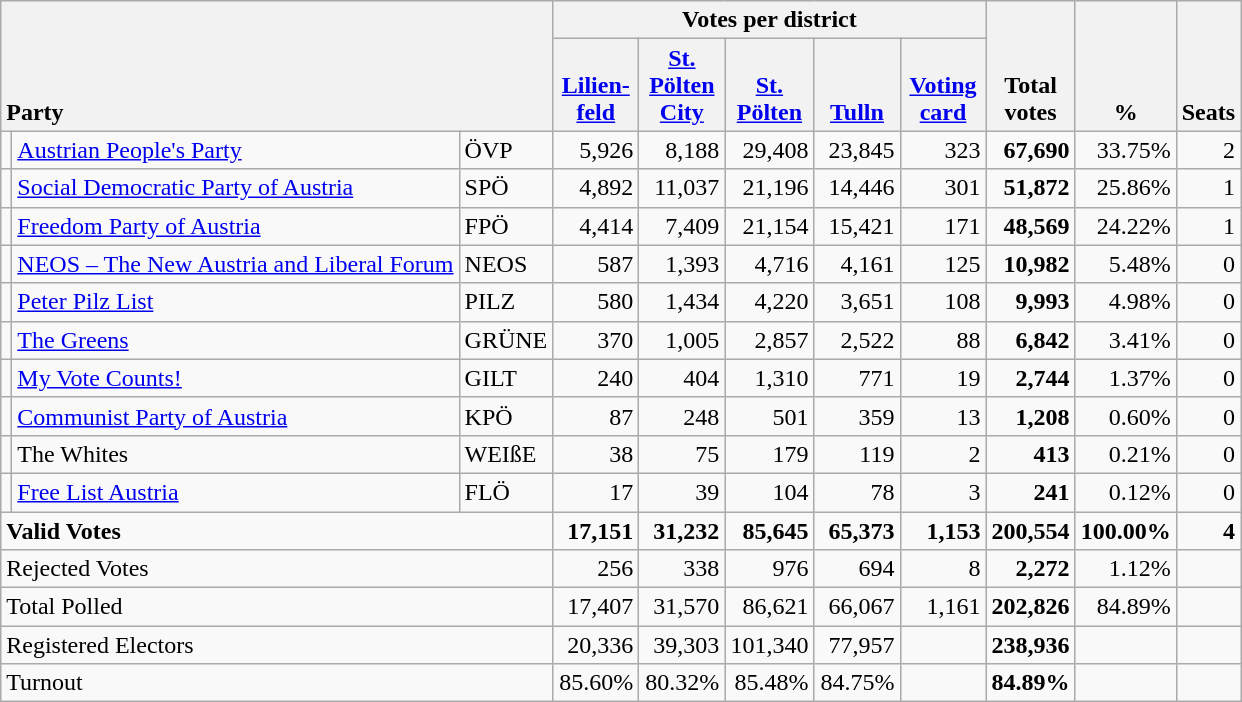<table class="wikitable" border="1" style="text-align:right;">
<tr>
<th style="text-align:left;" valign=bottom rowspan=2 colspan=3>Party</th>
<th colspan=5>Votes per district</th>
<th align=center valign=bottom rowspan=2 width="50">Total<br>votes</th>
<th align=center valign=bottom rowspan=2 width="50">%</th>
<th align=center valign=bottom rowspan=2>Seats</th>
</tr>
<tr>
<th align=center valign=bottom width="50"><a href='#'>Lilien-<br>feld</a></th>
<th align=center valign=bottom width="50"><a href='#'>St.<br>Pölten<br>City</a></th>
<th align=center valign=bottom width="50"><a href='#'>St.<br>Pölten</a></th>
<th align=center valign=bottom width="50"><a href='#'>Tulln</a></th>
<th align=center valign=bottom width="50"><a href='#'>Voting<br>card</a></th>
</tr>
<tr>
<td></td>
<td align=left><a href='#'>Austrian People's Party</a></td>
<td align=left>ÖVP</td>
<td>5,926</td>
<td>8,188</td>
<td>29,408</td>
<td>23,845</td>
<td>323</td>
<td><strong>67,690</strong></td>
<td>33.75%</td>
<td>2</td>
</tr>
<tr>
<td></td>
<td align=left><a href='#'>Social Democratic Party of Austria</a></td>
<td align=left>SPÖ</td>
<td>4,892</td>
<td>11,037</td>
<td>21,196</td>
<td>14,446</td>
<td>301</td>
<td><strong>51,872</strong></td>
<td>25.86%</td>
<td>1</td>
</tr>
<tr>
<td></td>
<td align=left><a href='#'>Freedom Party of Austria</a></td>
<td align=left>FPÖ</td>
<td>4,414</td>
<td>7,409</td>
<td>21,154</td>
<td>15,421</td>
<td>171</td>
<td><strong>48,569</strong></td>
<td>24.22%</td>
<td>1</td>
</tr>
<tr>
<td></td>
<td align=left style="white-space: nowrap;"><a href='#'>NEOS – The New Austria and Liberal Forum</a></td>
<td align=left>NEOS</td>
<td>587</td>
<td>1,393</td>
<td>4,716</td>
<td>4,161</td>
<td>125</td>
<td><strong>10,982</strong></td>
<td>5.48%</td>
<td>0</td>
</tr>
<tr>
<td></td>
<td align=left><a href='#'>Peter Pilz List</a></td>
<td align=left>PILZ</td>
<td>580</td>
<td>1,434</td>
<td>4,220</td>
<td>3,651</td>
<td>108</td>
<td><strong>9,993</strong></td>
<td>4.98%</td>
<td>0</td>
</tr>
<tr>
<td></td>
<td align=left><a href='#'>The Greens</a></td>
<td align=left>GRÜNE</td>
<td>370</td>
<td>1,005</td>
<td>2,857</td>
<td>2,522</td>
<td>88</td>
<td><strong>6,842</strong></td>
<td>3.41%</td>
<td>0</td>
</tr>
<tr>
<td></td>
<td align=left><a href='#'>My Vote Counts!</a></td>
<td align=left>GILT</td>
<td>240</td>
<td>404</td>
<td>1,310</td>
<td>771</td>
<td>19</td>
<td><strong>2,744</strong></td>
<td>1.37%</td>
<td>0</td>
</tr>
<tr>
<td></td>
<td align=left><a href='#'>Communist Party of Austria</a></td>
<td align=left>KPÖ</td>
<td>87</td>
<td>248</td>
<td>501</td>
<td>359</td>
<td>13</td>
<td><strong>1,208</strong></td>
<td>0.60%</td>
<td>0</td>
</tr>
<tr>
<td></td>
<td align=left>The Whites</td>
<td align=left>WEIßE</td>
<td>38</td>
<td>75</td>
<td>179</td>
<td>119</td>
<td>2</td>
<td><strong>413</strong></td>
<td>0.21%</td>
<td>0</td>
</tr>
<tr>
<td></td>
<td align=left><a href='#'>Free List Austria</a></td>
<td align=left>FLÖ</td>
<td>17</td>
<td>39</td>
<td>104</td>
<td>78</td>
<td>3</td>
<td><strong>241</strong></td>
<td>0.12%</td>
<td>0</td>
</tr>
<tr style="font-weight:bold">
<td align=left colspan=3>Valid Votes</td>
<td>17,151</td>
<td>31,232</td>
<td>85,645</td>
<td>65,373</td>
<td>1,153</td>
<td>200,554</td>
<td>100.00%</td>
<td>4</td>
</tr>
<tr>
<td align=left colspan=3>Rejected Votes</td>
<td>256</td>
<td>338</td>
<td>976</td>
<td>694</td>
<td>8</td>
<td><strong>2,272</strong></td>
<td>1.12%</td>
<td></td>
</tr>
<tr>
<td align=left colspan=3>Total Polled</td>
<td>17,407</td>
<td>31,570</td>
<td>86,621</td>
<td>66,067</td>
<td>1,161</td>
<td><strong>202,826</strong></td>
<td>84.89%</td>
<td></td>
</tr>
<tr>
<td align=left colspan=3>Registered Electors</td>
<td>20,336</td>
<td>39,303</td>
<td>101,340</td>
<td>77,957</td>
<td></td>
<td><strong>238,936</strong></td>
<td></td>
<td></td>
</tr>
<tr>
<td align=left colspan=3>Turnout</td>
<td>85.60%</td>
<td>80.32%</td>
<td>85.48%</td>
<td>84.75%</td>
<td></td>
<td><strong>84.89%</strong></td>
<td></td>
<td></td>
</tr>
</table>
